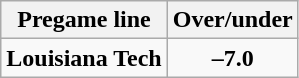<table class="wikitable" style="margin-right: auto; margin-right: auto; border: none;">
<tr align="center">
<th style=>Pregame line</th>
<th style=>Over/under</th>
</tr>
<tr align="center">
<td><strong>Louisiana Tech</strong></td>
<td><strong>–7.0</strong></td>
</tr>
</table>
